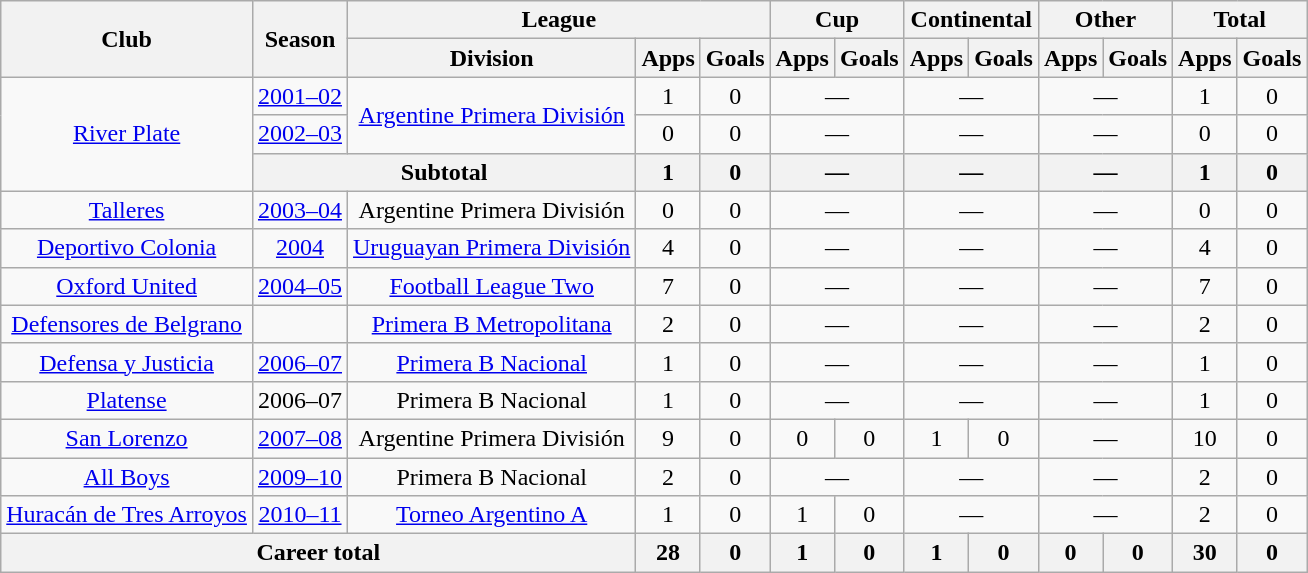<table class="wikitable" style="text-align: center;">
<tr>
<th rowspan="2">Club</th>
<th rowspan="2">Season</th>
<th colspan="3">League</th>
<th colspan="2">Cup</th>
<th colspan="2">Continental</th>
<th colspan="2">Other</th>
<th colspan="2">Total</th>
</tr>
<tr>
<th>Division</th>
<th>Apps</th>
<th>Goals</th>
<th>Apps</th>
<th>Goals</th>
<th>Apps</th>
<th>Goals</th>
<th>Apps</th>
<th>Goals</th>
<th>Apps</th>
<th>Goals</th>
</tr>
<tr>
<td rowspan="3" valign="center"><a href='#'>River Plate</a></td>
<td><a href='#'>2001–02</a></td>
<td rowspan="2"><a href='#'>Argentine Primera División</a></td>
<td>1</td>
<td>0</td>
<td colspan="2">—</td>
<td colspan="2">—</td>
<td colspan="2">—</td>
<td>1</td>
<td>0</td>
</tr>
<tr>
<td><a href='#'>2002–03</a></td>
<td>0</td>
<td>0</td>
<td colspan="2">—</td>
<td colspan="2">—</td>
<td colspan="2">—</td>
<td>0</td>
<td>0</td>
</tr>
<tr>
<th colspan="2">Subtotal</th>
<th>1</th>
<th>0</th>
<th colspan="2">—</th>
<th colspan="2">—</th>
<th colspan="2">—</th>
<th>1</th>
<th>0</th>
</tr>
<tr>
<td valign="center"><a href='#'>Talleres</a></td>
<td><a href='#'>2003–04</a></td>
<td>Argentine Primera División</td>
<td>0</td>
<td>0</td>
<td colspan="2">—</td>
<td colspan="2">—</td>
<td colspan="2">—</td>
<td>0</td>
<td>0</td>
</tr>
<tr>
<td valign="center"><a href='#'>Deportivo Colonia</a></td>
<td><a href='#'>2004</a></td>
<td><a href='#'>Uruguayan Primera División</a></td>
<td>4</td>
<td>0</td>
<td colspan="2">—</td>
<td colspan="2">—</td>
<td colspan="2">—</td>
<td>4</td>
<td>0</td>
</tr>
<tr>
<td valign="center"><a href='#'>Oxford United</a></td>
<td><a href='#'>2004–05</a></td>
<td><a href='#'>Football League Two</a></td>
<td>7</td>
<td>0</td>
<td colspan="2">—</td>
<td colspan="2">—</td>
<td colspan="2">—</td>
<td>7</td>
<td>0</td>
</tr>
<tr>
<td valign="center"><a href='#'>Defensores de Belgrano</a></td>
<td></td>
<td><a href='#'>Primera B Metropolitana</a></td>
<td>2</td>
<td>0</td>
<td colspan="2">—</td>
<td colspan="2">—</td>
<td colspan="2">—</td>
<td>2</td>
<td>0</td>
</tr>
<tr>
<td valign="center"><a href='#'>Defensa y Justicia</a></td>
<td><a href='#'>2006–07</a></td>
<td><a href='#'>Primera B Nacional</a></td>
<td>1</td>
<td>0</td>
<td colspan="2">—</td>
<td colspan="2">—</td>
<td colspan="2">—</td>
<td>1</td>
<td>0</td>
</tr>
<tr>
<td valign="center"><a href='#'>Platense</a></td>
<td>2006–07</td>
<td>Primera B Nacional</td>
<td>1</td>
<td>0</td>
<td colspan="2">—</td>
<td colspan="2">—</td>
<td colspan="2">—</td>
<td>1</td>
<td>0</td>
</tr>
<tr>
<td valign="center"><a href='#'>San Lorenzo</a></td>
<td><a href='#'>2007–08</a></td>
<td>Argentine Primera División</td>
<td>9</td>
<td>0</td>
<td>0</td>
<td>0</td>
<td>1</td>
<td>0</td>
<td colspan="2">—</td>
<td>10</td>
<td>0</td>
</tr>
<tr>
<td valign="center"><a href='#'>All Boys</a></td>
<td><a href='#'>2009–10</a></td>
<td>Primera B Nacional</td>
<td>2</td>
<td>0</td>
<td colspan="2">—</td>
<td colspan="2">—</td>
<td colspan="2">—</td>
<td>2</td>
<td>0</td>
</tr>
<tr>
<td valign="center"><a href='#'>Huracán de Tres Arroyos</a></td>
<td><a href='#'>2010–11</a></td>
<td><a href='#'>Torneo Argentino A</a></td>
<td>1</td>
<td>0</td>
<td>1</td>
<td>0</td>
<td colspan="2">—</td>
<td colspan="2">—</td>
<td>2</td>
<td>0</td>
</tr>
<tr>
<th colspan="3"><strong>Career total</strong></th>
<th>28</th>
<th>0</th>
<th>1</th>
<th>0</th>
<th>1</th>
<th>0</th>
<th>0</th>
<th>0</th>
<th>30</th>
<th>0</th>
</tr>
</table>
